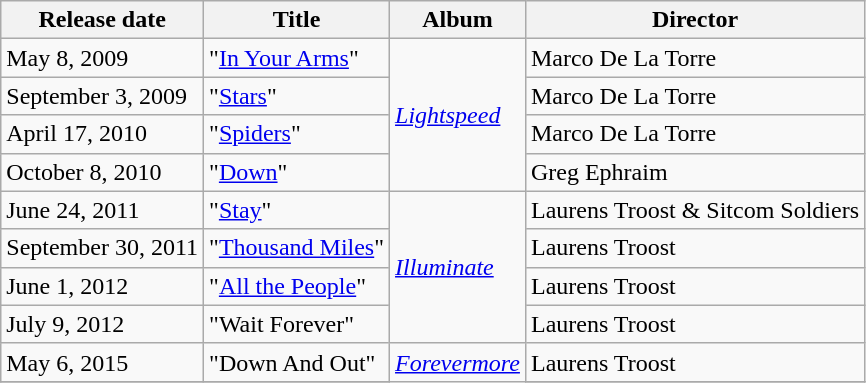<table class="wikitable" border="1">
<tr>
<th>Release date</th>
<th>Title</th>
<th>Album</th>
<th>Director</th>
</tr>
<tr>
<td>May 8, 2009</td>
<td>"<a href='#'>In Your Arms</a>"</td>
<td rowspan=4><em><a href='#'>Lightspeed</a></em></td>
<td>Marco De La Torre</td>
</tr>
<tr>
<td>September 3, 2009</td>
<td>"<a href='#'>Stars</a>"</td>
<td>Marco De La Torre</td>
</tr>
<tr>
<td>April 17, 2010</td>
<td>"<a href='#'>Spiders</a>"</td>
<td>Marco De La Torre</td>
</tr>
<tr>
<td>October 8, 2010</td>
<td>"<a href='#'>Down</a>"</td>
<td>Greg Ephraim</td>
</tr>
<tr>
<td>June 24, 2011</td>
<td>"<a href='#'>Stay</a>"</td>
<td rowspan=4><em><a href='#'>Illuminate</a></em></td>
<td>Laurens Troost & Sitcom Soldiers</td>
</tr>
<tr>
<td>September 30, 2011</td>
<td>"<a href='#'>Thousand Miles</a>"</td>
<td>Laurens Troost</td>
</tr>
<tr>
<td>June 1, 2012</td>
<td>"<a href='#'>All the People</a>"</td>
<td>Laurens Troost</td>
</tr>
<tr>
<td>July 9, 2012</td>
<td>"Wait Forever"</td>
<td>Laurens Troost</td>
</tr>
<tr>
<td>May 6, 2015</td>
<td>"Down And Out"</td>
<td rowspan=4><em><a href='#'>Forevermore</a></em></td>
<td>Laurens Troost</td>
</tr>
<tr>
</tr>
</table>
